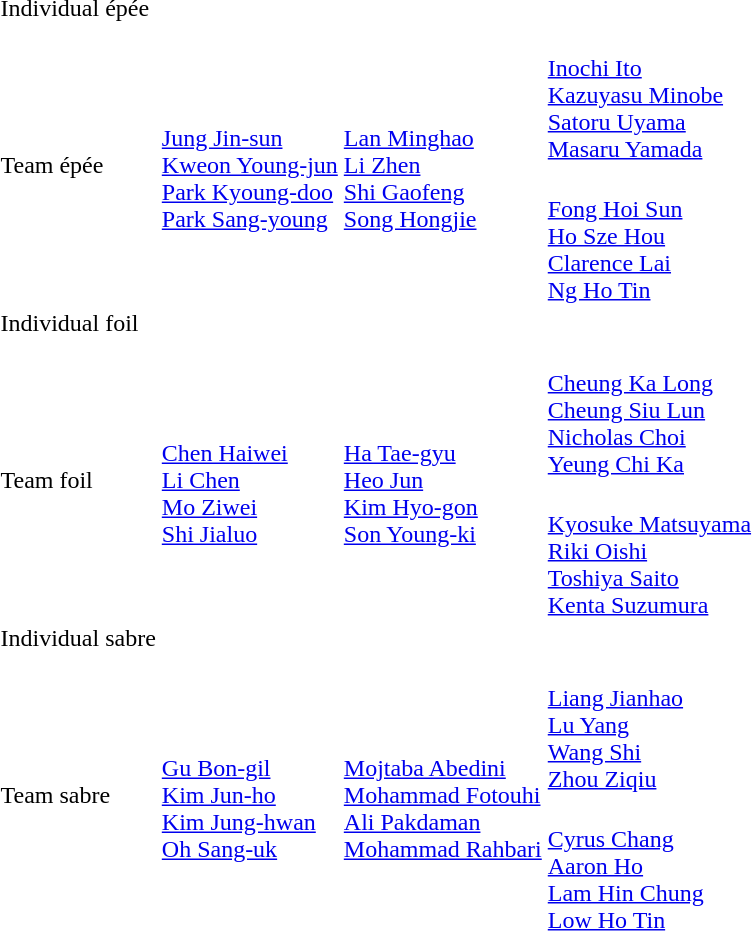<table>
<tr>
<td rowspan=2>Individual épée</td>
<td rowspan=2></td>
<td rowspan=2></td>
<td></td>
</tr>
<tr>
<td></td>
</tr>
<tr>
<td rowspan=2>Team épée</td>
<td rowspan=2><br><a href='#'>Jung Jin-sun</a><br><a href='#'>Kweon Young-jun</a><br><a href='#'>Park Kyoung-doo</a><br><a href='#'>Park Sang-young</a></td>
<td rowspan=2><br><a href='#'>Lan Minghao</a><br><a href='#'>Li Zhen</a><br><a href='#'>Shi Gaofeng</a><br><a href='#'>Song Hongjie</a></td>
<td><br><a href='#'>Inochi Ito</a><br><a href='#'>Kazuyasu Minobe</a><br><a href='#'>Satoru Uyama</a><br><a href='#'>Masaru Yamada</a></td>
</tr>
<tr>
<td><br><a href='#'>Fong Hoi Sun</a><br><a href='#'>Ho Sze Hou</a><br><a href='#'>Clarence Lai</a><br><a href='#'>Ng Ho Tin</a></td>
</tr>
<tr>
<td rowspan=2>Individual foil</td>
<td rowspan=2></td>
<td rowspan=2></td>
<td></td>
</tr>
<tr>
<td></td>
</tr>
<tr>
<td rowspan=2>Team foil</td>
<td rowspan=2><br><a href='#'>Chen Haiwei</a><br><a href='#'>Li Chen</a><br><a href='#'>Mo Ziwei</a><br><a href='#'>Shi Jialuo</a></td>
<td rowspan=2><br><a href='#'>Ha Tae-gyu</a><br><a href='#'>Heo Jun</a><br><a href='#'>Kim Hyo-gon</a><br><a href='#'>Son Young-ki</a></td>
<td><br><a href='#'>Cheung Ka Long</a><br><a href='#'>Cheung Siu Lun</a><br><a href='#'>Nicholas Choi</a><br><a href='#'>Yeung Chi Ka</a></td>
</tr>
<tr>
<td><br><a href='#'>Kyosuke Matsuyama</a><br><a href='#'>Riki Oishi</a><br><a href='#'>Toshiya Saito</a><br><a href='#'>Kenta Suzumura</a></td>
</tr>
<tr>
<td rowspan=2>Individual sabre</td>
<td rowspan=2></td>
<td rowspan=2></td>
<td></td>
</tr>
<tr>
<td></td>
</tr>
<tr>
<td rowspan=2>Team sabre</td>
<td rowspan=2><br><a href='#'>Gu Bon-gil</a><br><a href='#'>Kim Jun-ho</a><br><a href='#'>Kim Jung-hwan</a><br><a href='#'>Oh Sang-uk</a></td>
<td rowspan=2><br><a href='#'>Mojtaba Abedini</a><br><a href='#'>Mohammad Fotouhi</a><br><a href='#'>Ali Pakdaman</a><br><a href='#'>Mohammad Rahbari</a></td>
<td><br><a href='#'>Liang Jianhao</a><br><a href='#'>Lu Yang</a><br><a href='#'>Wang Shi</a><br><a href='#'>Zhou Ziqiu</a></td>
</tr>
<tr>
<td><br><a href='#'>Cyrus Chang</a><br><a href='#'>Aaron Ho</a><br><a href='#'>Lam Hin Chung</a><br><a href='#'>Low Ho Tin</a></td>
</tr>
</table>
